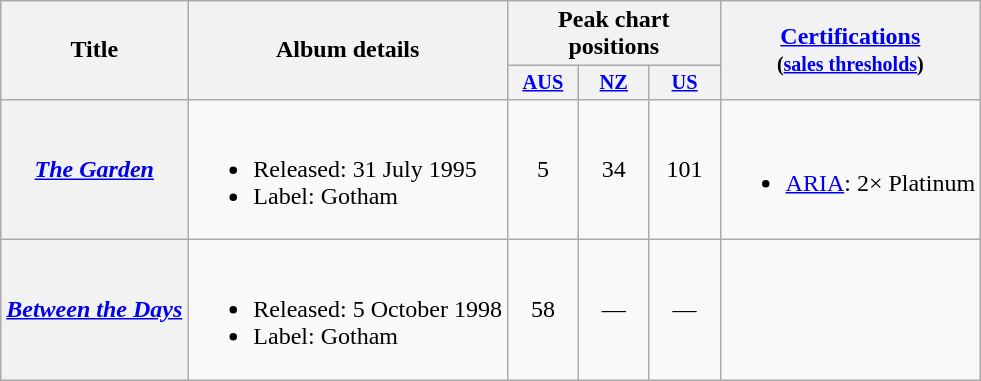<table class="wikitable plainrowheaders">
<tr>
<th scope="col" rowspan="2">Title</th>
<th scope="col" rowspan="2">Album details</th>
<th scope="col" colspan="3">Peak chart positions</th>
<th scope="col" rowspan="2"><a href='#'>Certifications</a><br><small>(<a href='#'>sales thresholds</a>)</small></th>
</tr>
<tr>
<th scope="col" style="width:3em;font-size:85%"><a href='#'>AUS</a><br></th>
<th scope="col" style="width:3em;font-size:85%"><a href='#'>NZ</a><br></th>
<th scope="col" style="width:3em;font-size:85%"><a href='#'>US</a><br></th>
</tr>
<tr>
<th scope="row"><em><a href='#'>The Garden</a></em></th>
<td><br><ul><li>Released: 31 July 1995</li><li>Label: Gotham</li></ul></td>
<td align="center">5</td>
<td align="center">34</td>
<td align="center">101</td>
<td><br><ul><li><a href='#'>ARIA</a>: 2× Platinum</li></ul></td>
</tr>
<tr>
<th scope="row"><em><a href='#'>Between the Days</a></em></th>
<td><br><ul><li>Released: 5 October 1998</li><li>Label: Gotham</li></ul></td>
<td align="center">58</td>
<td align="center">—</td>
<td align="center">—</td>
<td></td>
</tr>
</table>
